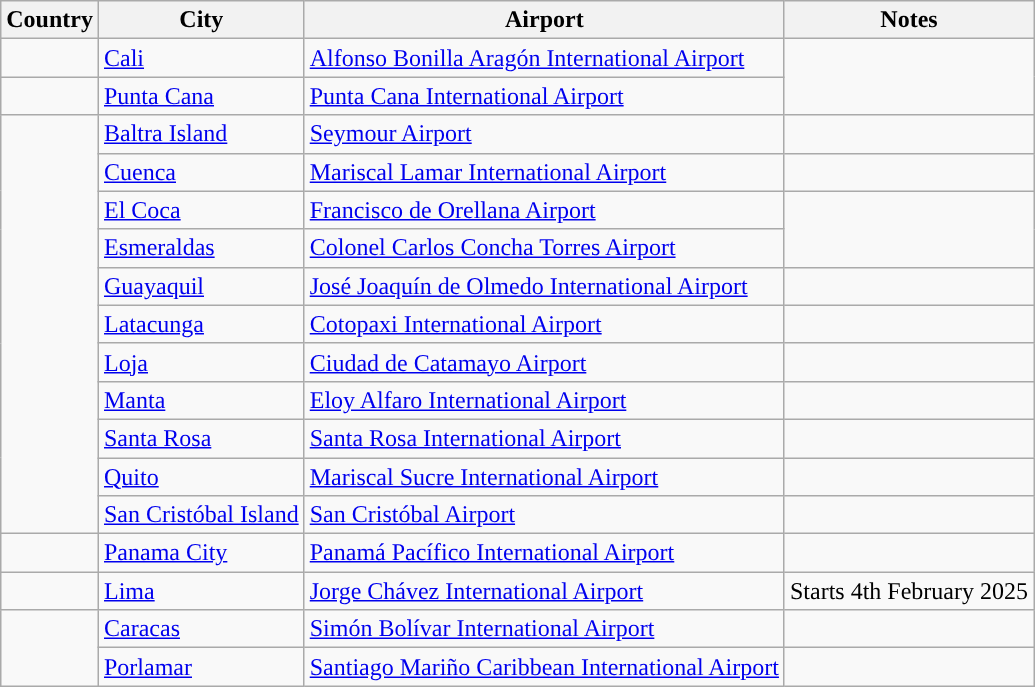<table class="sortable wikitable">
<tr>
<th>Country</th>
<th>City</th>
<th>Airport</th>
<th>Notes</th>
</tr>
<tr>
<td></td>
<td><a href='#'>Cali</a></td>
<td><a href='#'>Alfonso Bonilla Aragón International Airport</a></td>
</tr>
<tr>
<td></td>
<td><a href='#'>Punta Cana</a></td>
<td><a href='#'>Punta Cana International Airport</a></td>
</tr>
<tr>
<td rowspan=11></td>
<td><a href='#'>Baltra Island</a></td>
<td><a href='#'>Seymour Airport</a></td>
<td></td>
</tr>
<tr>
<td><a href='#'>Cuenca</a></td>
<td><a href='#'>Mariscal Lamar International Airport</a></td>
<td></td>
</tr>
<tr>
<td><a href='#'>El Coca</a></td>
<td><a href='#'>Francisco de Orellana Airport</a></td>
</tr>
<tr>
<td><a href='#'>Esmeraldas</a></td>
<td><a href='#'>Colonel Carlos Concha Torres Airport</a></td>
</tr>
<tr>
<td><a href='#'>Guayaquil</a></td>
<td><a href='#'>José Joaquín de Olmedo International Airport</a></td>
<td></td>
</tr>
<tr>
<td><a href='#'>Latacunga</a></td>
<td><a href='#'>Cotopaxi International Airport</a></td>
<td></td>
</tr>
<tr>
<td><a href='#'>Loja</a></td>
<td><a href='#'>Ciudad de Catamayo Airport</a></td>
</tr>
<tr>
<td><a href='#'>Manta</a></td>
<td><a href='#'>Eloy Alfaro International Airport</a></td>
<td></td>
</tr>
<tr>
<td><a href='#'>Santa Rosa</a></td>
<td><a href='#'>Santa Rosa International Airport</a></td>
</tr>
<tr>
<td><a href='#'>Quito</a></td>
<td><a href='#'>Mariscal Sucre International Airport</a></td>
<td></td>
</tr>
<tr>
<td><a href='#'>San Cristóbal Island</a></td>
<td><a href='#'>San Cristóbal Airport</a></td>
<td></td>
</tr>
<tr>
<td></td>
<td><a href='#'>Panama City</a></td>
<td><a href='#'>Panamá Pacífico International Airport</a></td>
</tr>
<tr>
<td></td>
<td><a href='#'>Lima</a></td>
<td><a href='#'>Jorge Chávez International Airport</a></td>
<td>Starts 4th February 2025</td>
</tr>
<tr>
<td rowspan=2></td>
<td><a href='#'>Caracas</a></td>
<td><a href='#'>Simón Bolívar International Airport</a></td>
<td></td>
</tr>
<tr>
<td><a href='#'>Porlamar</a></td>
<td><a href='#'>Santiago Mariño Caribbean International Airport</a></td>
<td></td>
</tr>
</table>
